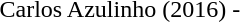<table border="0" style="text-align:center;">
<tr>
<td align=left> Carlos Azulinho</td>
<td>(2016)</td>
<td>-</td>
<td></td>
</tr>
</table>
